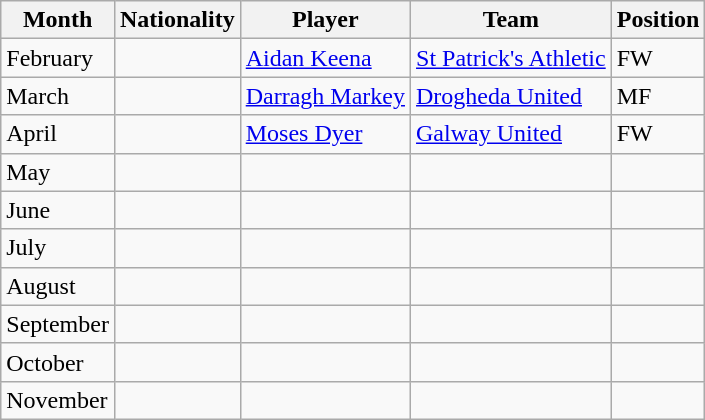<table class="wikitable sortable">
<tr>
<th>Month</th>
<th>Nationality</th>
<th>Player</th>
<th>Team</th>
<th>Position</th>
</tr>
<tr>
<td>February</td>
<td></td>
<td><a href='#'>Aidan Keena</a></td>
<td><a href='#'>St Patrick's Athletic</a></td>
<td>FW</td>
</tr>
<tr>
<td>March</td>
<td></td>
<td><a href='#'>Darragh Markey</a></td>
<td><a href='#'>Drogheda United</a></td>
<td>MF</td>
</tr>
<tr>
<td>April</td>
<td></td>
<td><a href='#'>Moses Dyer</a></td>
<td><a href='#'>Galway United</a></td>
<td>FW</td>
</tr>
<tr>
<td>May</td>
<td></td>
<td></td>
<td></td>
<td></td>
</tr>
<tr>
<td>June</td>
<td></td>
<td></td>
<td></td>
<td></td>
</tr>
<tr>
<td>July</td>
<td></td>
<td></td>
<td></td>
<td></td>
</tr>
<tr>
<td>August</td>
<td></td>
<td></td>
<td></td>
<td></td>
</tr>
<tr>
<td>September</td>
<td></td>
<td></td>
<td></td>
<td></td>
</tr>
<tr>
<td>October</td>
<td></td>
<td></td>
<td></td>
<td></td>
</tr>
<tr>
<td>November</td>
<td></td>
<td></td>
<td></td>
<td></td>
</tr>
</table>
